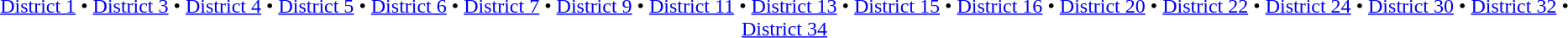<table id=toc class=toc summary=Contents>
<tr>
<td align=center><br><a href='#'>District 1</a> • <a href='#'>District 3</a> • <a href='#'>District 4</a> • <a href='#'>District 5</a> • <a href='#'>District 6</a> • <a href='#'>District 7</a> • <a href='#'>District 9</a> • <a href='#'>District 11</a> • <a href='#'>District 13</a> • <a href='#'>District 15</a> • <a href='#'>District 16</a> • <a href='#'>District 20</a> • <a href='#'>District 22</a> • <a href='#'>District 24</a> • <a href='#'>District 30</a> • <a href='#'>District 32</a> • <a href='#'>District 34</a></td>
</tr>
</table>
